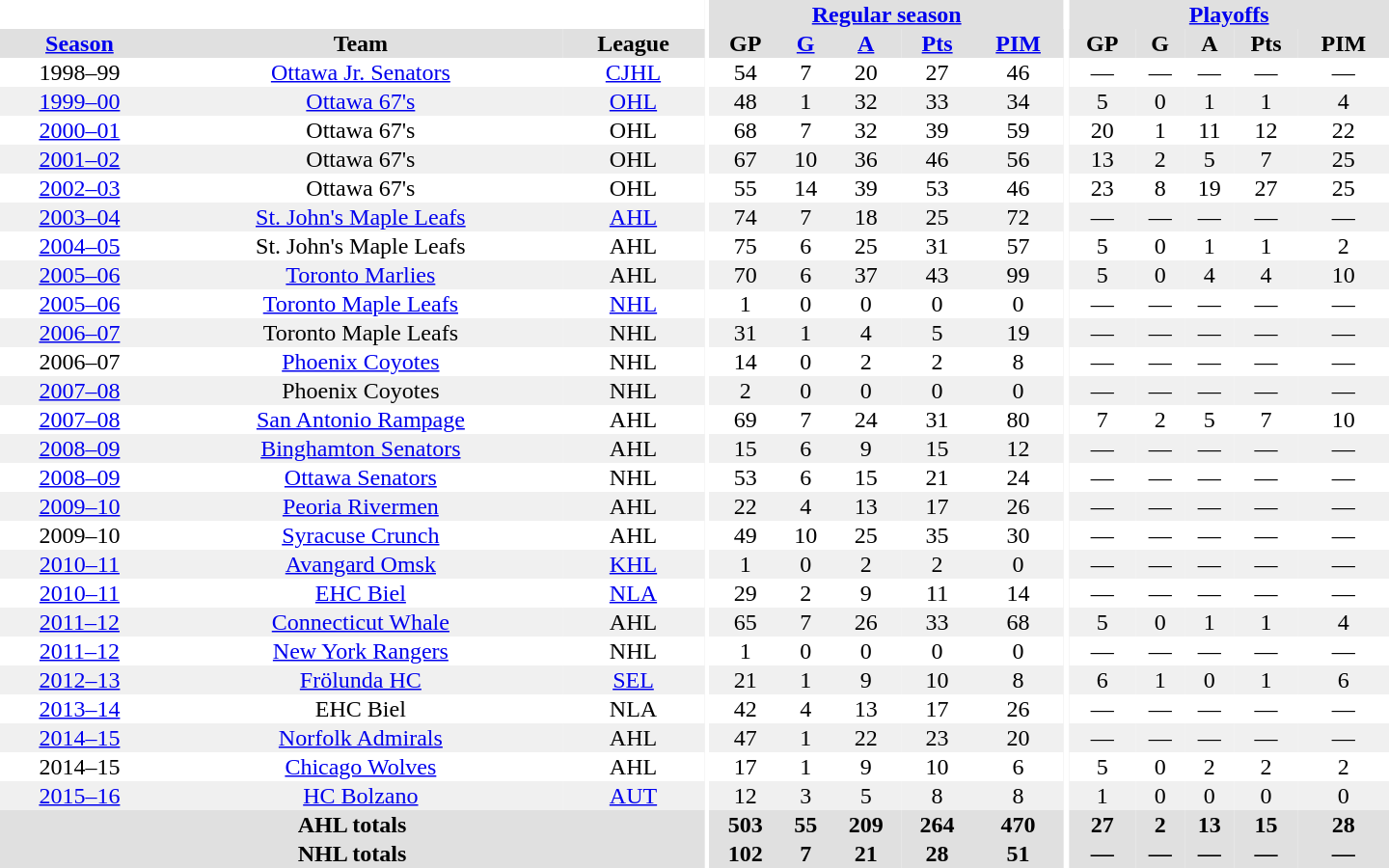<table border="0" cellpadding="1" cellspacing="0" style="text-align:center; width:60em">
<tr bgcolor="#e0e0e0">
<th colspan="3" bgcolor="#ffffff"></th>
<th rowspan="100" bgcolor="#ffffff"></th>
<th colspan="5"><a href='#'>Regular season</a></th>
<th rowspan="100" bgcolor="#ffffff"></th>
<th colspan="5"><a href='#'>Playoffs</a></th>
</tr>
<tr bgcolor="#e0e0e0">
<th><a href='#'>Season</a></th>
<th>Team</th>
<th>League</th>
<th>GP</th>
<th><a href='#'>G</a></th>
<th><a href='#'>A</a></th>
<th><a href='#'>Pts</a></th>
<th><a href='#'>PIM</a></th>
<th>GP</th>
<th>G</th>
<th>A</th>
<th>Pts</th>
<th>PIM</th>
</tr>
<tr>
<td>1998–99</td>
<td><a href='#'>Ottawa Jr. Senators</a></td>
<td><a href='#'>CJHL</a></td>
<td>54</td>
<td>7</td>
<td>20</td>
<td>27</td>
<td>46</td>
<td>—</td>
<td>—</td>
<td>—</td>
<td>—</td>
<td>—</td>
</tr>
<tr bgcolor="#f0f0f0">
<td><a href='#'>1999–00</a></td>
<td><a href='#'>Ottawa 67's</a></td>
<td><a href='#'>OHL</a></td>
<td>48</td>
<td>1</td>
<td>32</td>
<td>33</td>
<td>34</td>
<td>5</td>
<td>0</td>
<td>1</td>
<td>1</td>
<td>4</td>
</tr>
<tr>
<td><a href='#'>2000–01</a></td>
<td>Ottawa 67's</td>
<td>OHL</td>
<td>68</td>
<td>7</td>
<td>32</td>
<td>39</td>
<td>59</td>
<td>20</td>
<td>1</td>
<td>11</td>
<td>12</td>
<td>22</td>
</tr>
<tr bgcolor="#f0f0f0">
<td><a href='#'>2001–02</a></td>
<td>Ottawa 67's</td>
<td>OHL</td>
<td>67</td>
<td>10</td>
<td>36</td>
<td>46</td>
<td>56</td>
<td>13</td>
<td>2</td>
<td>5</td>
<td>7</td>
<td>25</td>
</tr>
<tr>
<td><a href='#'>2002–03</a></td>
<td>Ottawa 67's</td>
<td>OHL</td>
<td>55</td>
<td>14</td>
<td>39</td>
<td>53</td>
<td>46</td>
<td>23</td>
<td>8</td>
<td>19</td>
<td>27</td>
<td>25</td>
</tr>
<tr bgcolor="#f0f0f0">
<td><a href='#'>2003–04</a></td>
<td><a href='#'>St. John's Maple Leafs</a></td>
<td><a href='#'>AHL</a></td>
<td>74</td>
<td>7</td>
<td>18</td>
<td>25</td>
<td>72</td>
<td>—</td>
<td>—</td>
<td>—</td>
<td>—</td>
<td>—</td>
</tr>
<tr>
<td><a href='#'>2004–05</a></td>
<td>St. John's Maple Leafs</td>
<td>AHL</td>
<td>75</td>
<td>6</td>
<td>25</td>
<td>31</td>
<td>57</td>
<td>5</td>
<td>0</td>
<td>1</td>
<td>1</td>
<td>2</td>
</tr>
<tr bgcolor="#f0f0f0">
<td><a href='#'>2005–06</a></td>
<td><a href='#'>Toronto Marlies</a></td>
<td>AHL</td>
<td>70</td>
<td>6</td>
<td>37</td>
<td>43</td>
<td>99</td>
<td>5</td>
<td>0</td>
<td>4</td>
<td>4</td>
<td>10</td>
</tr>
<tr>
<td><a href='#'>2005–06</a></td>
<td><a href='#'>Toronto Maple Leafs</a></td>
<td><a href='#'>NHL</a></td>
<td>1</td>
<td>0</td>
<td>0</td>
<td>0</td>
<td>0</td>
<td>—</td>
<td>—</td>
<td>—</td>
<td>—</td>
<td>—</td>
</tr>
<tr bgcolor="#f0f0f0">
<td><a href='#'>2006–07</a></td>
<td>Toronto Maple Leafs</td>
<td>NHL</td>
<td>31</td>
<td>1</td>
<td>4</td>
<td>5</td>
<td>19</td>
<td>—</td>
<td>—</td>
<td>—</td>
<td>—</td>
<td>—</td>
</tr>
<tr>
<td>2006–07</td>
<td><a href='#'>Phoenix Coyotes</a></td>
<td>NHL</td>
<td>14</td>
<td>0</td>
<td>2</td>
<td>2</td>
<td>8</td>
<td>—</td>
<td>—</td>
<td>—</td>
<td>—</td>
<td>—</td>
</tr>
<tr bgcolor="#f0f0f0">
<td><a href='#'>2007–08</a></td>
<td>Phoenix Coyotes</td>
<td>NHL</td>
<td>2</td>
<td>0</td>
<td>0</td>
<td>0</td>
<td>0</td>
<td>—</td>
<td>—</td>
<td>—</td>
<td>—</td>
<td>—</td>
</tr>
<tr>
<td><a href='#'>2007–08</a></td>
<td><a href='#'>San Antonio Rampage</a></td>
<td>AHL</td>
<td>69</td>
<td>7</td>
<td>24</td>
<td>31</td>
<td>80</td>
<td>7</td>
<td>2</td>
<td>5</td>
<td>7</td>
<td>10</td>
</tr>
<tr bgcolor="#f0f0f0">
<td><a href='#'>2008–09</a></td>
<td><a href='#'>Binghamton Senators</a></td>
<td>AHL</td>
<td>15</td>
<td>6</td>
<td>9</td>
<td>15</td>
<td>12</td>
<td>—</td>
<td>—</td>
<td>—</td>
<td>—</td>
<td>—</td>
</tr>
<tr>
<td><a href='#'>2008–09</a></td>
<td><a href='#'>Ottawa Senators</a></td>
<td>NHL</td>
<td>53</td>
<td>6</td>
<td>15</td>
<td>21</td>
<td>24</td>
<td>—</td>
<td>—</td>
<td>—</td>
<td>—</td>
<td>—</td>
</tr>
<tr bgcolor="#f0f0f0">
<td><a href='#'>2009–10</a></td>
<td><a href='#'>Peoria Rivermen</a></td>
<td>AHL</td>
<td>22</td>
<td>4</td>
<td>13</td>
<td>17</td>
<td>26</td>
<td>—</td>
<td>—</td>
<td>—</td>
<td>—</td>
<td>—</td>
</tr>
<tr>
<td>2009–10</td>
<td><a href='#'>Syracuse Crunch</a></td>
<td>AHL</td>
<td>49</td>
<td>10</td>
<td>25</td>
<td>35</td>
<td>30</td>
<td>—</td>
<td>—</td>
<td>—</td>
<td>—</td>
<td>—</td>
</tr>
<tr bgcolor="#f0f0f0">
<td><a href='#'>2010–11</a></td>
<td><a href='#'>Avangard Omsk</a></td>
<td><a href='#'>KHL</a></td>
<td>1</td>
<td>0</td>
<td>2</td>
<td>2</td>
<td>0</td>
<td>—</td>
<td>—</td>
<td>—</td>
<td>—</td>
<td>—</td>
</tr>
<tr>
<td><a href='#'>2010–11</a></td>
<td><a href='#'>EHC Biel</a></td>
<td><a href='#'>NLA</a></td>
<td>29</td>
<td>2</td>
<td>9</td>
<td>11</td>
<td>14</td>
<td>—</td>
<td>—</td>
<td>—</td>
<td>—</td>
<td>—</td>
</tr>
<tr bgcolor="#f0f0f0">
<td><a href='#'>2011–12</a></td>
<td><a href='#'>Connecticut Whale</a></td>
<td>AHL</td>
<td>65</td>
<td>7</td>
<td>26</td>
<td>33</td>
<td>68</td>
<td>5</td>
<td>0</td>
<td>1</td>
<td>1</td>
<td>4</td>
</tr>
<tr>
<td><a href='#'>2011–12</a></td>
<td><a href='#'>New York Rangers</a></td>
<td>NHL</td>
<td>1</td>
<td>0</td>
<td>0</td>
<td>0</td>
<td>0</td>
<td>—</td>
<td>—</td>
<td>—</td>
<td>—</td>
<td>—</td>
</tr>
<tr bgcolor="#f0f0f0">
<td><a href='#'>2012–13</a></td>
<td><a href='#'>Frölunda HC</a></td>
<td><a href='#'>SEL</a></td>
<td>21</td>
<td>1</td>
<td>9</td>
<td>10</td>
<td>8</td>
<td>6</td>
<td>1</td>
<td>0</td>
<td>1</td>
<td>6</td>
</tr>
<tr>
<td><a href='#'>2013–14</a></td>
<td>EHC Biel</td>
<td>NLA</td>
<td>42</td>
<td>4</td>
<td>13</td>
<td>17</td>
<td>26</td>
<td>—</td>
<td>—</td>
<td>—</td>
<td>—</td>
<td>—</td>
</tr>
<tr bgcolor="#f0f0f0">
<td><a href='#'>2014–15</a></td>
<td><a href='#'>Norfolk Admirals</a></td>
<td>AHL</td>
<td>47</td>
<td>1</td>
<td>22</td>
<td>23</td>
<td>20</td>
<td>—</td>
<td>—</td>
<td>—</td>
<td>—</td>
<td>—</td>
</tr>
<tr>
<td>2014–15</td>
<td><a href='#'>Chicago Wolves</a></td>
<td>AHL</td>
<td>17</td>
<td>1</td>
<td>9</td>
<td>10</td>
<td>6</td>
<td>5</td>
<td>0</td>
<td>2</td>
<td>2</td>
<td>2</td>
</tr>
<tr bgcolor="#f0f0f0">
<td><a href='#'>2015–16</a></td>
<td><a href='#'>HC Bolzano</a></td>
<td><a href='#'>AUT</a></td>
<td>12</td>
<td>3</td>
<td>5</td>
<td>8</td>
<td>8</td>
<td>1</td>
<td>0</td>
<td>0</td>
<td>0</td>
<td>0</td>
</tr>
<tr bgcolor="#e0e0e0">
<th colspan="3">AHL totals</th>
<th>503</th>
<th>55</th>
<th>209</th>
<th>264</th>
<th>470</th>
<th>27</th>
<th>2</th>
<th>13</th>
<th>15</th>
<th>28</th>
</tr>
<tr bgcolor="#e0e0e0">
<th colspan="3">NHL totals</th>
<th>102</th>
<th>7</th>
<th>21</th>
<th>28</th>
<th>51</th>
<th>—</th>
<th>—</th>
<th>—</th>
<th>—</th>
<th>—</th>
</tr>
</table>
